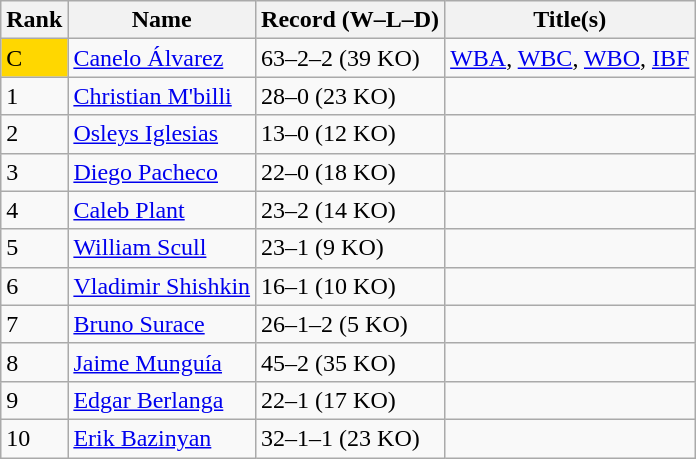<table class="wikitable">
<tr>
<th>Rank</th>
<th>Name</th>
<th>Record (W–L–D)</th>
<th>Title(s)</th>
</tr>
<tr>
<td bgcolor=gold>C</td>
<td><a href='#'>Canelo Álvarez</a></td>
<td>63–2–2 (39 KO)</td>
<td><a href='#'>WBA</a>, <a href='#'>WBC</a>, <a href='#'>WBO</a>, <a href='#'>IBF</a></td>
</tr>
<tr>
<td>1</td>
<td><a href='#'>Christian M'billi</a></td>
<td>28–0 (23 KO)</td>
<td></td>
</tr>
<tr>
<td>2</td>
<td><a href='#'>Osleys Iglesias</a></td>
<td>13–0 (12 KO)</td>
<td></td>
</tr>
<tr>
<td>3</td>
<td><a href='#'>Diego Pacheco</a></td>
<td>22–0 (18 KO)</td>
<td></td>
</tr>
<tr>
<td>4</td>
<td><a href='#'>Caleb Plant</a></td>
<td>23–2 (14 KO)</td>
<td></td>
</tr>
<tr>
<td>5</td>
<td><a href='#'>William Scull</a></td>
<td>23–1 (9 KO)</td>
<td></td>
</tr>
<tr>
<td>6</td>
<td><a href='#'>Vladimir Shishkin</a></td>
<td>16–1 (10 KO)</td>
<td></td>
</tr>
<tr>
<td>7</td>
<td><a href='#'>Bruno Surace</a></td>
<td>26–1–2 (5 KO)</td>
<td></td>
</tr>
<tr>
<td>8</td>
<td><a href='#'>Jaime Munguía</a></td>
<td>45–2 (35 KO)</td>
<td></td>
</tr>
<tr>
<td>9</td>
<td><a href='#'>Edgar Berlanga</a></td>
<td>22–1 (17 KO)</td>
<td></td>
</tr>
<tr>
<td>10</td>
<td><a href='#'>Erik Bazinyan</a></td>
<td>32–1–1 (23 KO)</td>
<td></td>
</tr>
</table>
